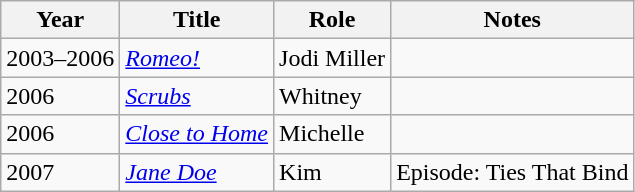<table class="wikitable sortable">
<tr>
<th>Year</th>
<th>Title</th>
<th>Role</th>
<th class=unsortable">Notes</th>
</tr>
<tr>
<td>2003–2006</td>
<td><em><a href='#'>Romeo!</a></em></td>
<td>Jodi Miller</td>
<td></td>
</tr>
<tr>
<td>2006</td>
<td><em><a href='#'>Scrubs</a></em></td>
<td>Whitney</td>
<td></td>
</tr>
<tr>
<td>2006</td>
<td><em><a href='#'>Close to Home</a></em></td>
<td>Michelle</td>
<td></td>
</tr>
<tr>
<td>2007</td>
<td><em><a href='#'>Jane Doe</a></em></td>
<td>Kim</td>
<td>Episode: Ties That Bind</td>
</tr>
</table>
